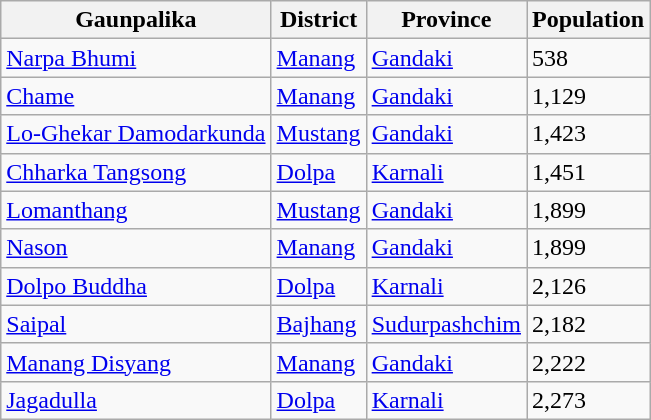<table class="wikitable sortable static-row-numbers static-row-header-text">
<tr>
<th>Gaunpalika</th>
<th>District</th>
<th>Province</th>
<th>Population</th>
</tr>
<tr>
<td><a href='#'>Narpa Bhumi</a></td>
<td><a href='#'>Manang</a></td>
<td><a href='#'>Gandaki</a></td>
<td>538</td>
</tr>
<tr>
<td><a href='#'>Chame</a></td>
<td><a href='#'>Manang</a></td>
<td><a href='#'>Gandaki</a></td>
<td>1,129</td>
</tr>
<tr>
<td><a href='#'>Lo-Ghekar Damodarkunda</a></td>
<td><a href='#'>Mustang</a></td>
<td><a href='#'>Gandaki</a></td>
<td>1,423</td>
</tr>
<tr>
<td><a href='#'>Chharka Tangsong</a></td>
<td><a href='#'>Dolpa</a></td>
<td><a href='#'>Karnali</a></td>
<td>1,451</td>
</tr>
<tr>
<td><a href='#'>Lomanthang</a></td>
<td><a href='#'>Mustang</a></td>
<td><a href='#'>Gandaki</a></td>
<td>1,899</td>
</tr>
<tr>
<td><a href='#'>Nason</a></td>
<td><a href='#'>Manang</a></td>
<td><a href='#'>Gandaki</a></td>
<td>1,899</td>
</tr>
<tr>
<td><a href='#'>Dolpo Buddha</a></td>
<td><a href='#'>Dolpa</a></td>
<td><a href='#'>Karnali</a></td>
<td>2,126</td>
</tr>
<tr>
<td><a href='#'>Saipal</a></td>
<td><a href='#'>Bajhang</a></td>
<td><a href='#'>Sudurpashchim</a></td>
<td>2,182</td>
</tr>
<tr>
<td><a href='#'>Manang Disyang</a></td>
<td><a href='#'>Manang</a></td>
<td><a href='#'>Gandaki</a></td>
<td>2,222</td>
</tr>
<tr>
<td><a href='#'>Jagadulla</a></td>
<td><a href='#'>Dolpa</a></td>
<td><a href='#'>Karnali</a></td>
<td>2,273</td>
</tr>
</table>
